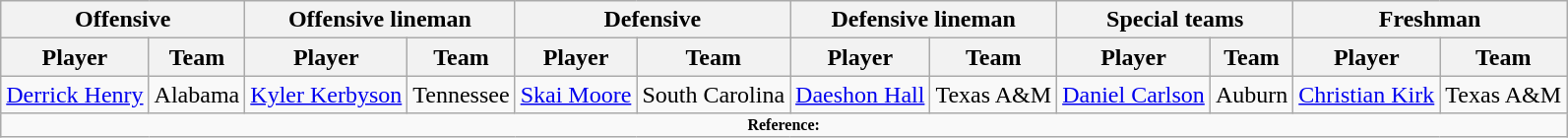<table class="wikitable">
<tr>
<th colspan="2">Offensive</th>
<th colspan="2">Offensive lineman</th>
<th colspan="2">Defensive</th>
<th colspan="2">Defensive lineman</th>
<th colspan="2">Special teams</th>
<th colspan="2">Freshman</th>
</tr>
<tr>
<th>Player</th>
<th>Team</th>
<th>Player</th>
<th>Team</th>
<th>Player</th>
<th>Team</th>
<th>Player</th>
<th>Team</th>
<th>Player</th>
<th>Team</th>
<th>Player</th>
<th>Team</th>
</tr>
<tr>
<td><a href='#'>Derrick Henry</a></td>
<td>Alabama</td>
<td><a href='#'>Kyler Kerbyson</a></td>
<td>Tennessee</td>
<td><a href='#'>Skai Moore</a></td>
<td>South Carolina</td>
<td><a href='#'>Daeshon Hall</a></td>
<td>Texas A&M</td>
<td><a href='#'>Daniel Carlson</a></td>
<td>Auburn</td>
<td><a href='#'>Christian Kirk</a></td>
<td>Texas A&M</td>
</tr>
<tr>
<td colspan="12"  style="font-size:8pt; text-align:center;"><strong>Reference:</strong></td>
</tr>
</table>
